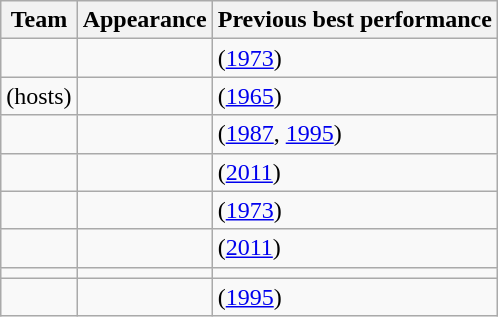<table class="wikitable sortable" style="text-align: left;">
<tr>
<th>Team</th>
<th>Appearance</th>
<th>Previous best performance</th>
</tr>
<tr>
<td></td>
<td></td>
<td> (<a href='#'>1973</a>)</td>
</tr>
<tr>
<td> (hosts)</td>
<td></td>
<td> (<a href='#'>1965</a>)</td>
</tr>
<tr>
<td></td>
<td></td>
<td> (<a href='#'>1987</a>, <a href='#'>1995</a>)</td>
</tr>
<tr>
<td></td>
<td></td>
<td> (<a href='#'>2011</a>)</td>
</tr>
<tr>
<td></td>
<td></td>
<td> (<a href='#'>1973</a>)</td>
</tr>
<tr>
<td></td>
<td></td>
<td> (<a href='#'>2011</a>)</td>
</tr>
<tr>
<td></td>
<td></td>
<td></td>
</tr>
<tr>
<td></td>
<td></td>
<td> (<a href='#'>1995</a>)</td>
</tr>
</table>
